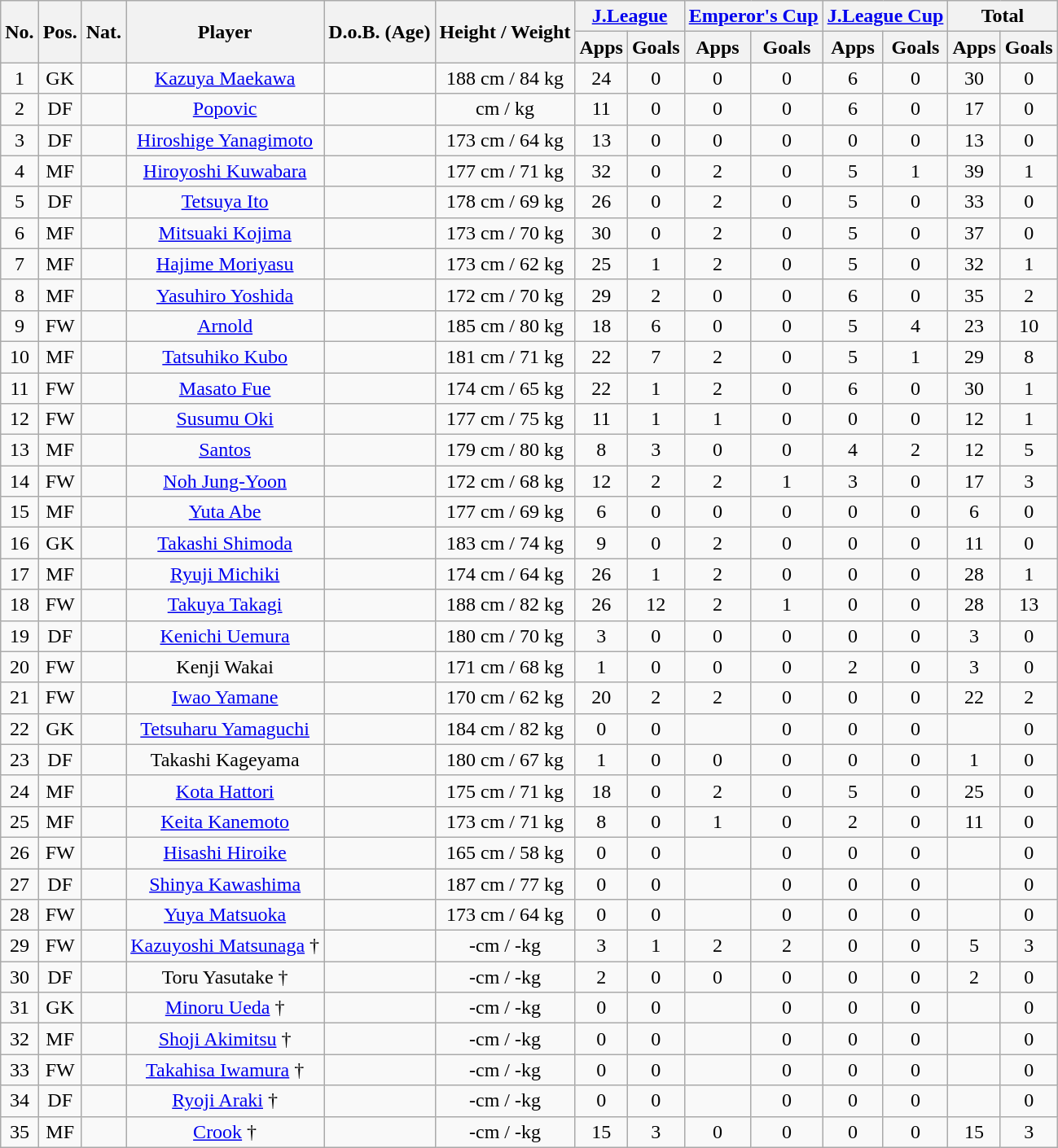<table class="wikitable" style="text-align:center;">
<tr>
<th rowspan="2">No.</th>
<th rowspan="2">Pos.</th>
<th rowspan="2">Nat.</th>
<th rowspan="2">Player</th>
<th rowspan="2">D.o.B. (Age)</th>
<th rowspan="2">Height / Weight</th>
<th colspan="2"><a href='#'>J.League</a></th>
<th colspan="2"><a href='#'>Emperor's Cup</a></th>
<th colspan="2"><a href='#'>J.League Cup</a></th>
<th colspan="2">Total</th>
</tr>
<tr>
<th>Apps</th>
<th>Goals</th>
<th>Apps</th>
<th>Goals</th>
<th>Apps</th>
<th>Goals</th>
<th>Apps</th>
<th>Goals</th>
</tr>
<tr>
<td>1</td>
<td>GK</td>
<td></td>
<td><a href='#'>Kazuya Maekawa</a></td>
<td></td>
<td>188 cm / 84 kg</td>
<td>24</td>
<td>0</td>
<td>0</td>
<td>0</td>
<td>6</td>
<td>0</td>
<td>30</td>
<td>0</td>
</tr>
<tr>
<td>2</td>
<td>DF</td>
<td></td>
<td><a href='#'>Popovic</a></td>
<td></td>
<td>cm / kg</td>
<td>11</td>
<td>0</td>
<td>0</td>
<td>0</td>
<td>6</td>
<td>0</td>
<td>17</td>
<td>0</td>
</tr>
<tr>
<td>3</td>
<td>DF</td>
<td></td>
<td><a href='#'>Hiroshige Yanagimoto</a></td>
<td></td>
<td>173 cm / 64 kg</td>
<td>13</td>
<td>0</td>
<td>0</td>
<td>0</td>
<td>0</td>
<td>0</td>
<td>13</td>
<td>0</td>
</tr>
<tr>
<td>4</td>
<td>MF</td>
<td></td>
<td><a href='#'>Hiroyoshi Kuwabara</a></td>
<td></td>
<td>177 cm / 71 kg</td>
<td>32</td>
<td>0</td>
<td>2</td>
<td>0</td>
<td>5</td>
<td>1</td>
<td>39</td>
<td>1</td>
</tr>
<tr>
<td>5</td>
<td>DF</td>
<td></td>
<td><a href='#'>Tetsuya Ito</a></td>
<td></td>
<td>178 cm / 69 kg</td>
<td>26</td>
<td>0</td>
<td>2</td>
<td>0</td>
<td>5</td>
<td>0</td>
<td>33</td>
<td>0</td>
</tr>
<tr>
<td>6</td>
<td>MF</td>
<td></td>
<td><a href='#'>Mitsuaki Kojima</a></td>
<td></td>
<td>173 cm / 70 kg</td>
<td>30</td>
<td>0</td>
<td>2</td>
<td>0</td>
<td>5</td>
<td>0</td>
<td>37</td>
<td>0</td>
</tr>
<tr>
<td>7</td>
<td>MF</td>
<td></td>
<td><a href='#'>Hajime Moriyasu</a></td>
<td></td>
<td>173 cm / 62 kg</td>
<td>25</td>
<td>1</td>
<td>2</td>
<td>0</td>
<td>5</td>
<td>0</td>
<td>32</td>
<td>1</td>
</tr>
<tr>
<td>8</td>
<td>MF</td>
<td></td>
<td><a href='#'>Yasuhiro Yoshida</a></td>
<td></td>
<td>172 cm / 70 kg</td>
<td>29</td>
<td>2</td>
<td>0</td>
<td>0</td>
<td>6</td>
<td>0</td>
<td>35</td>
<td>2</td>
</tr>
<tr>
<td>9</td>
<td>FW</td>
<td></td>
<td><a href='#'>Arnold</a></td>
<td></td>
<td>185 cm / 80 kg</td>
<td>18</td>
<td>6</td>
<td>0</td>
<td>0</td>
<td>5</td>
<td>4</td>
<td>23</td>
<td>10</td>
</tr>
<tr>
<td>10</td>
<td>MF</td>
<td></td>
<td><a href='#'>Tatsuhiko Kubo</a></td>
<td></td>
<td>181 cm / 71 kg</td>
<td>22</td>
<td>7</td>
<td>2</td>
<td>0</td>
<td>5</td>
<td>1</td>
<td>29</td>
<td>8</td>
</tr>
<tr>
<td>11</td>
<td>FW</td>
<td></td>
<td><a href='#'>Masato Fue</a></td>
<td></td>
<td>174 cm / 65 kg</td>
<td>22</td>
<td>1</td>
<td>2</td>
<td>0</td>
<td>6</td>
<td>0</td>
<td>30</td>
<td>1</td>
</tr>
<tr>
<td>12</td>
<td>FW</td>
<td></td>
<td><a href='#'>Susumu Oki</a></td>
<td></td>
<td>177 cm / 75 kg</td>
<td>11</td>
<td>1</td>
<td>1</td>
<td>0</td>
<td>0</td>
<td>0</td>
<td>12</td>
<td>1</td>
</tr>
<tr>
<td>13</td>
<td>MF</td>
<td></td>
<td><a href='#'>Santos</a></td>
<td></td>
<td>179 cm / 80 kg</td>
<td>8</td>
<td>3</td>
<td>0</td>
<td>0</td>
<td>4</td>
<td>2</td>
<td>12</td>
<td>5</td>
</tr>
<tr>
<td>14</td>
<td>FW</td>
<td></td>
<td><a href='#'>Noh Jung-Yoon</a></td>
<td></td>
<td>172 cm / 68 kg</td>
<td>12</td>
<td>2</td>
<td>2</td>
<td>1</td>
<td>3</td>
<td>0</td>
<td>17</td>
<td>3</td>
</tr>
<tr>
<td>15</td>
<td>MF</td>
<td></td>
<td><a href='#'>Yuta Abe</a></td>
<td></td>
<td>177 cm / 69 kg</td>
<td>6</td>
<td>0</td>
<td>0</td>
<td>0</td>
<td>0</td>
<td>0</td>
<td>6</td>
<td>0</td>
</tr>
<tr>
<td>16</td>
<td>GK</td>
<td></td>
<td><a href='#'>Takashi Shimoda</a></td>
<td></td>
<td>183 cm / 74 kg</td>
<td>9</td>
<td>0</td>
<td>2</td>
<td>0</td>
<td>0</td>
<td>0</td>
<td>11</td>
<td>0</td>
</tr>
<tr>
<td>17</td>
<td>MF</td>
<td></td>
<td><a href='#'>Ryuji Michiki</a></td>
<td></td>
<td>174 cm / 64 kg</td>
<td>26</td>
<td>1</td>
<td>2</td>
<td>0</td>
<td>0</td>
<td>0</td>
<td>28</td>
<td>1</td>
</tr>
<tr>
<td>18</td>
<td>FW</td>
<td></td>
<td><a href='#'>Takuya Takagi</a></td>
<td></td>
<td>188 cm / 82 kg</td>
<td>26</td>
<td>12</td>
<td>2</td>
<td>1</td>
<td>0</td>
<td>0</td>
<td>28</td>
<td>13</td>
</tr>
<tr>
<td>19</td>
<td>DF</td>
<td></td>
<td><a href='#'>Kenichi Uemura</a></td>
<td></td>
<td>180 cm / 70 kg</td>
<td>3</td>
<td>0</td>
<td>0</td>
<td>0</td>
<td>0</td>
<td>0</td>
<td>3</td>
<td>0</td>
</tr>
<tr>
<td>20</td>
<td>FW</td>
<td></td>
<td>Kenji Wakai</td>
<td></td>
<td>171 cm / 68 kg</td>
<td>1</td>
<td>0</td>
<td>0</td>
<td>0</td>
<td>2</td>
<td>0</td>
<td>3</td>
<td>0</td>
</tr>
<tr>
<td>21</td>
<td>FW</td>
<td></td>
<td><a href='#'>Iwao Yamane</a></td>
<td></td>
<td>170 cm / 62 kg</td>
<td>20</td>
<td>2</td>
<td>2</td>
<td>0</td>
<td>0</td>
<td>0</td>
<td>22</td>
<td>2</td>
</tr>
<tr>
<td>22</td>
<td>GK</td>
<td></td>
<td><a href='#'>Tetsuharu Yamaguchi</a></td>
<td></td>
<td>184 cm / 82 kg</td>
<td>0</td>
<td>0</td>
<td></td>
<td>0</td>
<td>0</td>
<td>0</td>
<td></td>
<td>0</td>
</tr>
<tr>
<td>23</td>
<td>DF</td>
<td></td>
<td>Takashi Kageyama</td>
<td></td>
<td>180 cm / 67 kg</td>
<td>1</td>
<td>0</td>
<td>0</td>
<td>0</td>
<td>0</td>
<td>0</td>
<td>1</td>
<td>0</td>
</tr>
<tr>
<td>24</td>
<td>MF</td>
<td></td>
<td><a href='#'>Kota Hattori</a></td>
<td></td>
<td>175 cm / 71 kg</td>
<td>18</td>
<td>0</td>
<td>2</td>
<td>0</td>
<td>5</td>
<td>0</td>
<td>25</td>
<td>0</td>
</tr>
<tr>
<td>25</td>
<td>MF</td>
<td></td>
<td><a href='#'>Keita Kanemoto</a></td>
<td></td>
<td>173 cm / 71 kg</td>
<td>8</td>
<td>0</td>
<td>1</td>
<td>0</td>
<td>2</td>
<td>0</td>
<td>11</td>
<td>0</td>
</tr>
<tr>
<td>26</td>
<td>FW</td>
<td></td>
<td><a href='#'>Hisashi Hiroike</a></td>
<td></td>
<td>165 cm / 58 kg</td>
<td>0</td>
<td>0</td>
<td></td>
<td>0</td>
<td>0</td>
<td>0</td>
<td></td>
<td>0</td>
</tr>
<tr>
<td>27</td>
<td>DF</td>
<td></td>
<td><a href='#'>Shinya Kawashima</a></td>
<td></td>
<td>187 cm / 77 kg</td>
<td>0</td>
<td>0</td>
<td></td>
<td>0</td>
<td>0</td>
<td>0</td>
<td></td>
<td>0</td>
</tr>
<tr>
<td>28</td>
<td>FW</td>
<td></td>
<td><a href='#'>Yuya Matsuoka</a></td>
<td></td>
<td>173 cm / 64 kg</td>
<td>0</td>
<td>0</td>
<td></td>
<td>0</td>
<td>0</td>
<td>0</td>
<td></td>
<td>0</td>
</tr>
<tr>
<td>29</td>
<td>FW</td>
<td></td>
<td><a href='#'>Kazuyoshi Matsunaga</a> †</td>
<td></td>
<td>-cm / -kg</td>
<td>3</td>
<td>1</td>
<td>2</td>
<td>2</td>
<td>0</td>
<td>0</td>
<td>5</td>
<td>3</td>
</tr>
<tr>
<td>30</td>
<td>DF</td>
<td></td>
<td>Toru Yasutake †</td>
<td></td>
<td>-cm / -kg</td>
<td>2</td>
<td>0</td>
<td>0</td>
<td>0</td>
<td>0</td>
<td>0</td>
<td>2</td>
<td>0</td>
</tr>
<tr>
<td>31</td>
<td>GK</td>
<td></td>
<td><a href='#'>Minoru Ueda</a> †</td>
<td></td>
<td>-cm / -kg</td>
<td>0</td>
<td>0</td>
<td></td>
<td>0</td>
<td>0</td>
<td>0</td>
<td></td>
<td>0</td>
</tr>
<tr>
<td>32</td>
<td>MF</td>
<td></td>
<td><a href='#'>Shoji Akimitsu</a> †</td>
<td></td>
<td>-cm / -kg</td>
<td>0</td>
<td>0</td>
<td></td>
<td>0</td>
<td>0</td>
<td>0</td>
<td></td>
<td>0</td>
</tr>
<tr>
<td>33</td>
<td>FW</td>
<td></td>
<td><a href='#'>Takahisa Iwamura</a> †</td>
<td></td>
<td>-cm / -kg</td>
<td>0</td>
<td>0</td>
<td></td>
<td>0</td>
<td>0</td>
<td>0</td>
<td></td>
<td>0</td>
</tr>
<tr>
<td>34</td>
<td>DF</td>
<td></td>
<td><a href='#'>Ryoji Araki</a> †</td>
<td></td>
<td>-cm / -kg</td>
<td>0</td>
<td>0</td>
<td></td>
<td>0</td>
<td>0</td>
<td>0</td>
<td></td>
<td>0</td>
</tr>
<tr>
<td>35</td>
<td>MF</td>
<td></td>
<td><a href='#'>Crook</a> †</td>
<td></td>
<td>-cm / -kg</td>
<td>15</td>
<td>3</td>
<td>0</td>
<td>0</td>
<td>0</td>
<td>0</td>
<td>15</td>
<td>3</td>
</tr>
</table>
